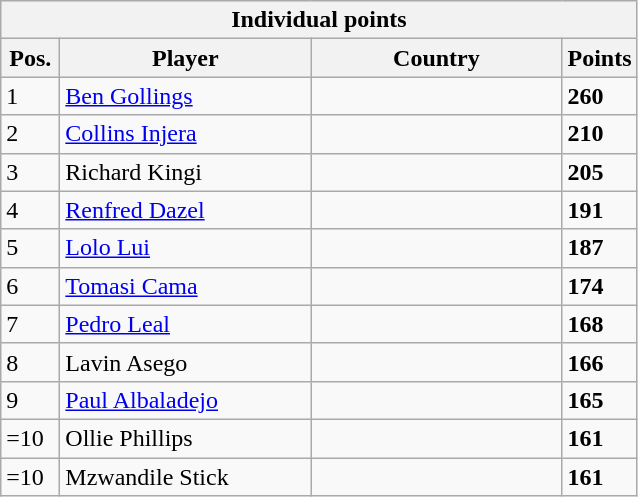<table class="wikitable" style="text-align:left">
<tr bgcolor="#efefef">
<th colspan=4 style="border-right:0px;";>Individual points <br></th>
</tr>
<tr bgcolor="#efefef">
<th scope="col" style="width:2em;">Pos.</th>
<th scope="col" style="width:10em;">Player</th>
<th scope="col" style="width:10em;">Country</th>
<th scope="col" style="width:2em;">Points</th>
</tr>
<tr>
<td>1</td>
<td><a href='#'>Ben Gollings</a></td>
<td></td>
<td><strong>260</strong></td>
</tr>
<tr>
<td>2</td>
<td><a href='#'>Collins Injera</a></td>
<td></td>
<td><strong>210</strong></td>
</tr>
<tr>
<td>3</td>
<td>Richard Kingi</td>
<td></td>
<td><strong>205</strong></td>
</tr>
<tr>
<td>4</td>
<td><a href='#'>Renfred Dazel</a></td>
<td></td>
<td><strong>191</strong></td>
</tr>
<tr>
<td>5</td>
<td><a href='#'>Lolo Lui</a></td>
<td></td>
<td><strong>187</strong></td>
</tr>
<tr>
<td>6</td>
<td><a href='#'>Tomasi Cama</a></td>
<td></td>
<td><strong>174</strong></td>
</tr>
<tr>
<td>7</td>
<td><a href='#'>Pedro Leal</a></td>
<td></td>
<td><strong>168</strong></td>
</tr>
<tr>
<td>8</td>
<td>Lavin Asego</td>
<td></td>
<td><strong>166</strong></td>
</tr>
<tr>
<td>9</td>
<td><a href='#'>Paul Albaladejo</a></td>
<td></td>
<td><strong>165</strong></td>
</tr>
<tr>
<td>=10</td>
<td>Ollie Phillips</td>
<td></td>
<td><strong>161</strong></td>
</tr>
<tr>
<td>=10</td>
<td>Mzwandile Stick</td>
<td></td>
<td><strong>161</strong></td>
</tr>
</table>
